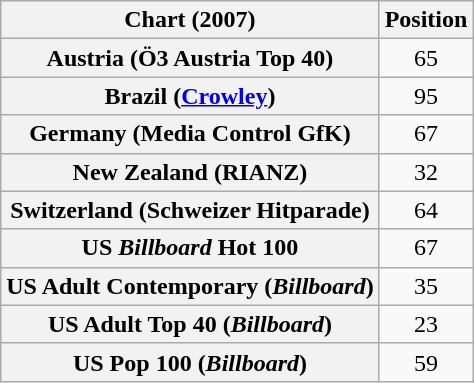<table class="wikitable sortable plainrowheaders" style="text-align:center">
<tr>
<th scope="col">Chart (2007)</th>
<th scope="col">Position</th>
</tr>
<tr>
<th scope="row">Austria (Ö3 Austria Top 40)</th>
<td>65</td>
</tr>
<tr>
<th scope="row">Brazil (<a href='#'>Crowley</a>)</th>
<td>95</td>
</tr>
<tr>
<th scope="row">Germany (Media Control GfK)</th>
<td>67</td>
</tr>
<tr>
<th scope="row">New Zealand (RIANZ)</th>
<td>32</td>
</tr>
<tr>
<th scope="row">Switzerland (Schweizer Hitparade)</th>
<td>64</td>
</tr>
<tr>
<th scope="row">US <em>Billboard</em> Hot 100</th>
<td>67</td>
</tr>
<tr>
<th scope="row">US Adult Contemporary (<em>Billboard</em>)</th>
<td>35</td>
</tr>
<tr>
<th scope="row">US Adult Top 40 (<em>Billboard</em>)</th>
<td>23</td>
</tr>
<tr>
<th scope="row">US Pop 100 (<em>Billboard</em>)</th>
<td>59</td>
</tr>
</table>
